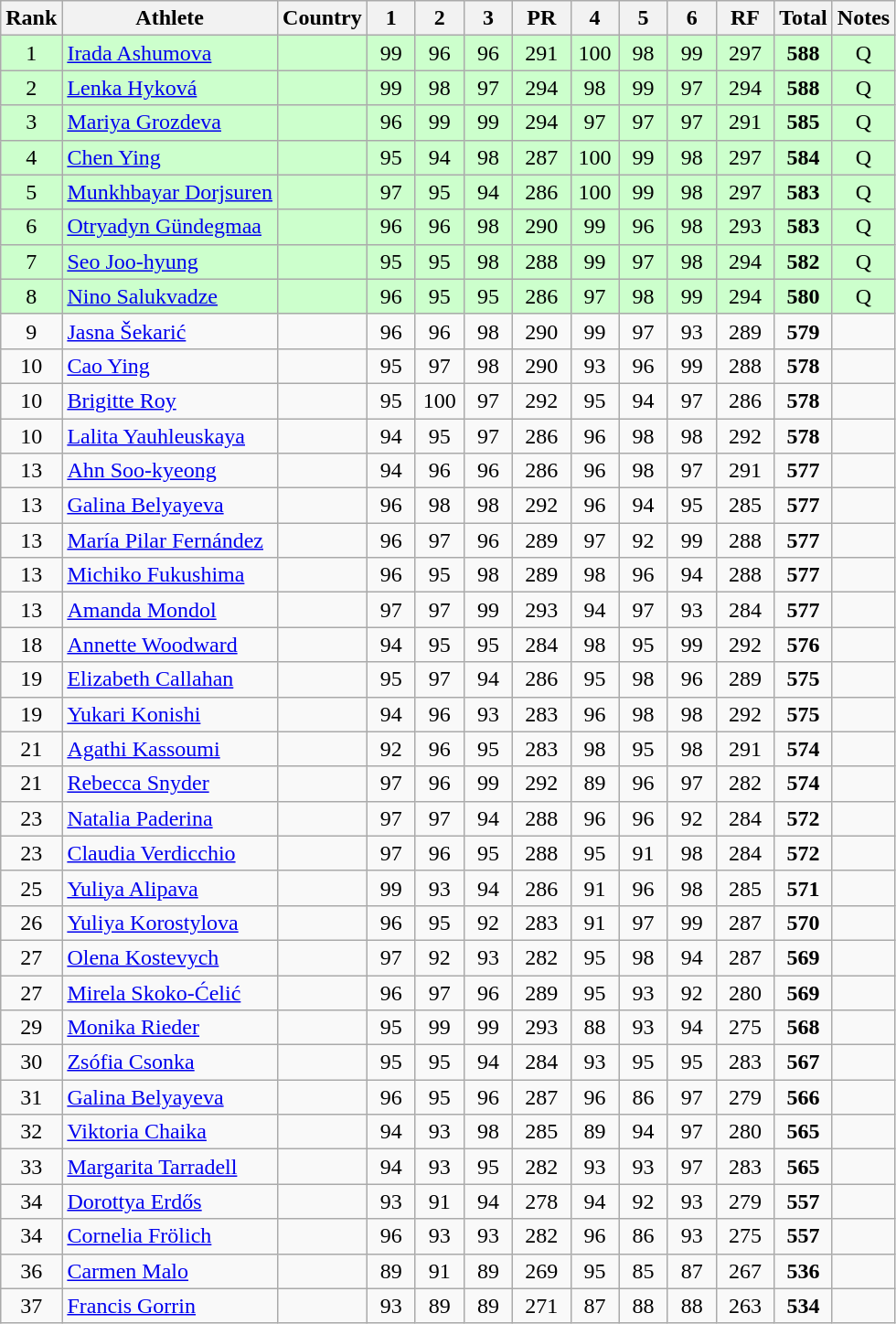<table class="wikitable sortable" style="text-align:center">
<tr>
<th>Rank</th>
<th>Athlete</th>
<th>Country</th>
<th class="unsortable" style="width: 28px">1</th>
<th class="unsortable" style="width: 28px">2</th>
<th class="unsortable" style="width: 28px">3</th>
<th style="width: 35px">PR</th>
<th class="unsortable" style="width: 28px">4</th>
<th class="unsortable" style="width: 28px">5</th>
<th class="unsortable" style="width: 28px">6</th>
<th style="width: 35px">RF</th>
<th>Total</th>
<th class="unsortable">Notes</th>
</tr>
<tr bgcolor=#ccffcc>
<td>1</td>
<td style="text-align: left"><a href='#'>Irada Ashumova</a></td>
<td style="text-align: left"></td>
<td>99</td>
<td>96</td>
<td>96</td>
<td>291</td>
<td>100</td>
<td>98</td>
<td>99</td>
<td>297</td>
<td><strong>588</strong></td>
<td>Q</td>
</tr>
<tr bgcolor=#ccffcc>
<td>2</td>
<td style="text-align: left"><a href='#'>Lenka Hyková</a></td>
<td style="text-align: left"></td>
<td>99</td>
<td>98</td>
<td>97</td>
<td>294</td>
<td>98</td>
<td>99</td>
<td>97</td>
<td>294</td>
<td><strong>588</strong></td>
<td>Q</td>
</tr>
<tr bgcolor=#ccffcc>
<td>3</td>
<td style="text-align: left"><a href='#'>Mariya Grozdeva</a></td>
<td style="text-align: left"></td>
<td>96</td>
<td>99</td>
<td>99</td>
<td>294</td>
<td>97</td>
<td>97</td>
<td>97</td>
<td>291</td>
<td><strong>585</strong></td>
<td>Q</td>
</tr>
<tr bgcolor=#ccffcc>
<td>4</td>
<td style="text-align: left"><a href='#'>Chen Ying</a></td>
<td style="text-align: left"></td>
<td>95</td>
<td>94</td>
<td>98</td>
<td>287</td>
<td>100</td>
<td>99</td>
<td>98</td>
<td>297</td>
<td><strong>584</strong></td>
<td>Q</td>
</tr>
<tr bgcolor=#ccffcc>
<td>5</td>
<td style="text-align: left"><a href='#'>Munkhbayar Dorjsuren</a></td>
<td style="text-align: left"></td>
<td>97</td>
<td>95</td>
<td>94</td>
<td>286</td>
<td>100</td>
<td>99</td>
<td>98</td>
<td>297</td>
<td><strong>583</strong></td>
<td>Q</td>
</tr>
<tr bgcolor=#ccffcc>
<td>6</td>
<td style="text-align: left"><a href='#'>Otryadyn Gündegmaa</a></td>
<td style="text-align: left"></td>
<td>96</td>
<td>96</td>
<td>98</td>
<td>290</td>
<td>99</td>
<td>96</td>
<td>98</td>
<td>293</td>
<td><strong>583</strong></td>
<td>Q</td>
</tr>
<tr bgcolor=#ccffcc>
<td>7</td>
<td style="text-align: left"><a href='#'>Seo Joo-hyung</a></td>
<td style="text-align: left"></td>
<td>95</td>
<td>95</td>
<td>98</td>
<td>288</td>
<td>99</td>
<td>97</td>
<td>98</td>
<td>294</td>
<td><strong>582</strong></td>
<td>Q</td>
</tr>
<tr bgcolor=#ccffcc>
<td>8</td>
<td style="text-align: left"><a href='#'>Nino Salukvadze</a></td>
<td style="text-align: left"></td>
<td>96</td>
<td>95</td>
<td>95</td>
<td>286</td>
<td>97</td>
<td>98</td>
<td>99</td>
<td>294</td>
<td><strong>580</strong></td>
<td>Q</td>
</tr>
<tr>
<td>9</td>
<td style="text-align: left"><a href='#'>Jasna Šekarić</a></td>
<td style="text-align: left"></td>
<td>96</td>
<td>96</td>
<td>98</td>
<td>290</td>
<td>99</td>
<td>97</td>
<td>93</td>
<td>289</td>
<td><strong>579</strong></td>
<td></td>
</tr>
<tr>
<td>10</td>
<td style="text-align: left"><a href='#'>Cao Ying</a></td>
<td style="text-align: left"></td>
<td>95</td>
<td>97</td>
<td>98</td>
<td>290</td>
<td>93</td>
<td>96</td>
<td>99</td>
<td>288</td>
<td><strong>578</strong></td>
<td></td>
</tr>
<tr>
<td>10</td>
<td style="text-align: left"><a href='#'>Brigitte Roy</a></td>
<td style="text-align: left"></td>
<td>95</td>
<td>100</td>
<td>97</td>
<td>292</td>
<td>95</td>
<td>94</td>
<td>97</td>
<td>286</td>
<td><strong>578</strong></td>
<td></td>
</tr>
<tr>
<td>10</td>
<td style="text-align: left"><a href='#'>Lalita Yauhleuskaya</a></td>
<td style="text-align: left"></td>
<td>94</td>
<td>95</td>
<td>97</td>
<td>286</td>
<td>96</td>
<td>98</td>
<td>98</td>
<td>292</td>
<td><strong>578</strong></td>
<td></td>
</tr>
<tr>
<td>13</td>
<td style="text-align: left"><a href='#'>Ahn Soo-kyeong</a></td>
<td style="text-align: left"></td>
<td>94</td>
<td>96</td>
<td>96</td>
<td>286</td>
<td>96</td>
<td>98</td>
<td>97</td>
<td>291</td>
<td><strong>577</strong></td>
<td></td>
</tr>
<tr>
<td>13</td>
<td style="text-align: left"><a href='#'>Galina Belyayeva</a></td>
<td style="text-align: left"></td>
<td>96</td>
<td>98</td>
<td>98</td>
<td>292</td>
<td>96</td>
<td>94</td>
<td>95</td>
<td>285</td>
<td><strong>577</strong></td>
<td></td>
</tr>
<tr>
<td>13</td>
<td style="text-align: left"><a href='#'>María Pilar Fernández</a></td>
<td style="text-align: left"></td>
<td>96</td>
<td>97</td>
<td>96</td>
<td>289</td>
<td>97</td>
<td>92</td>
<td>99</td>
<td>288</td>
<td><strong>577</strong></td>
<td></td>
</tr>
<tr>
<td>13</td>
<td style="text-align: left"><a href='#'>Michiko Fukushima</a></td>
<td style="text-align: left"></td>
<td>96</td>
<td>95</td>
<td>98</td>
<td>289</td>
<td>98</td>
<td>96</td>
<td>94</td>
<td>288</td>
<td><strong>577</strong></td>
<td></td>
</tr>
<tr>
<td>13</td>
<td style="text-align: left"><a href='#'>Amanda Mondol</a></td>
<td style="text-align: left"></td>
<td>97</td>
<td>97</td>
<td>99</td>
<td>293</td>
<td>94</td>
<td>97</td>
<td>93</td>
<td>284</td>
<td><strong>577</strong></td>
<td></td>
</tr>
<tr>
<td>18</td>
<td style="text-align: left"><a href='#'>Annette Woodward</a></td>
<td style="text-align: left"></td>
<td>94</td>
<td>95</td>
<td>95</td>
<td>284</td>
<td>98</td>
<td>95</td>
<td>99</td>
<td>292</td>
<td><strong>576</strong></td>
<td></td>
</tr>
<tr>
<td>19</td>
<td style="text-align: left"><a href='#'>Elizabeth Callahan</a></td>
<td style="text-align: left"></td>
<td>95</td>
<td>97</td>
<td>94</td>
<td>286</td>
<td>95</td>
<td>98</td>
<td>96</td>
<td>289</td>
<td><strong>575</strong></td>
<td></td>
</tr>
<tr>
<td>19</td>
<td style="text-align: left"><a href='#'>Yukari Konishi</a></td>
<td style="text-align: left"></td>
<td>94</td>
<td>96</td>
<td>93</td>
<td>283</td>
<td>96</td>
<td>98</td>
<td>98</td>
<td>292</td>
<td><strong>575</strong></td>
<td></td>
</tr>
<tr>
<td>21</td>
<td style="text-align: left"><a href='#'>Agathi Kassoumi</a></td>
<td style="text-align: left"></td>
<td>92</td>
<td>96</td>
<td>95</td>
<td>283</td>
<td>98</td>
<td>95</td>
<td>98</td>
<td>291</td>
<td><strong>574</strong></td>
<td></td>
</tr>
<tr>
<td>21</td>
<td style="text-align: left"><a href='#'>Rebecca Snyder</a></td>
<td style="text-align: left"></td>
<td>97</td>
<td>96</td>
<td>99</td>
<td>292</td>
<td>89</td>
<td>96</td>
<td>97</td>
<td>282</td>
<td><strong>574</strong></td>
<td></td>
</tr>
<tr>
<td>23</td>
<td style="text-align: left"><a href='#'>Natalia Paderina</a></td>
<td style="text-align: left"></td>
<td>97</td>
<td>97</td>
<td>94</td>
<td>288</td>
<td>96</td>
<td>96</td>
<td>92</td>
<td>284</td>
<td><strong>572</strong></td>
<td></td>
</tr>
<tr>
<td>23</td>
<td style="text-align: left"><a href='#'>Claudia Verdicchio</a></td>
<td style="text-align: left"></td>
<td>97</td>
<td>96</td>
<td>95</td>
<td>288</td>
<td>95</td>
<td>91</td>
<td>98</td>
<td>284</td>
<td><strong>572</strong></td>
<td></td>
</tr>
<tr>
<td>25</td>
<td style="text-align: left"><a href='#'>Yuliya Alipava</a></td>
<td style="text-align: left"></td>
<td>99</td>
<td>93</td>
<td>94</td>
<td>286</td>
<td>91</td>
<td>96</td>
<td>98</td>
<td>285</td>
<td><strong>571</strong></td>
<td></td>
</tr>
<tr>
<td>26</td>
<td style="text-align: left"><a href='#'>Yuliya Korostylova</a></td>
<td style="text-align: left"></td>
<td>96</td>
<td>95</td>
<td>92</td>
<td>283</td>
<td>91</td>
<td>97</td>
<td>99</td>
<td>287</td>
<td><strong>570</strong></td>
<td></td>
</tr>
<tr>
<td>27</td>
<td style="text-align: left"><a href='#'>Olena Kostevych</a></td>
<td style="text-align: left"></td>
<td>97</td>
<td>92</td>
<td>93</td>
<td>282</td>
<td>95</td>
<td>98</td>
<td>94</td>
<td>287</td>
<td><strong>569</strong></td>
<td></td>
</tr>
<tr>
<td>27</td>
<td style="text-align: left"><a href='#'>Mirela Skoko-Ćelić</a></td>
<td style="text-align: left"></td>
<td>96</td>
<td>97</td>
<td>96</td>
<td>289</td>
<td>95</td>
<td>93</td>
<td>92</td>
<td>280</td>
<td><strong>569</strong></td>
<td></td>
</tr>
<tr>
<td>29</td>
<td style="text-align: left"><a href='#'>Monika Rieder</a></td>
<td style="text-align: left"></td>
<td>95</td>
<td>99</td>
<td>99</td>
<td>293</td>
<td>88</td>
<td>93</td>
<td>94</td>
<td>275</td>
<td><strong>568</strong></td>
<td></td>
</tr>
<tr>
<td>30</td>
<td style="text-align: left"><a href='#'>Zsófia Csonka</a></td>
<td style="text-align: left"></td>
<td>95</td>
<td>95</td>
<td>94</td>
<td>284</td>
<td>93</td>
<td>95</td>
<td>95</td>
<td>283</td>
<td><strong>567</strong></td>
<td></td>
</tr>
<tr>
<td>31</td>
<td style="text-align: left"><a href='#'>Galina Belyayeva</a></td>
<td style="text-align: left"></td>
<td>96</td>
<td>95</td>
<td>96</td>
<td>287</td>
<td>96</td>
<td>86</td>
<td>97</td>
<td>279</td>
<td><strong>566</strong></td>
<td></td>
</tr>
<tr>
<td>32</td>
<td style="text-align: left"><a href='#'>Viktoria Chaika</a></td>
<td style="text-align: left"></td>
<td>94</td>
<td>93</td>
<td>98</td>
<td>285</td>
<td>89</td>
<td>94</td>
<td>97</td>
<td>280</td>
<td><strong>565</strong></td>
<td></td>
</tr>
<tr>
<td>33</td>
<td style="text-align: left"><a href='#'>Margarita Tarradell</a></td>
<td style="text-align: left"></td>
<td>94</td>
<td>93</td>
<td>95</td>
<td>282</td>
<td>93</td>
<td>93</td>
<td>97</td>
<td>283</td>
<td><strong>565</strong></td>
<td></td>
</tr>
<tr>
<td>34</td>
<td style="text-align: left"><a href='#'>Dorottya Erdős</a></td>
<td style="text-align: left"></td>
<td>93</td>
<td>91</td>
<td>94</td>
<td>278</td>
<td>94</td>
<td>92</td>
<td>93</td>
<td>279</td>
<td><strong>557</strong></td>
<td></td>
</tr>
<tr>
<td>34</td>
<td style="text-align: left"><a href='#'>Cornelia Frölich</a></td>
<td style="text-align: left"></td>
<td>96</td>
<td>93</td>
<td>93</td>
<td>282</td>
<td>96</td>
<td>86</td>
<td>93</td>
<td>275</td>
<td><strong>557</strong></td>
<td></td>
</tr>
<tr>
<td>36</td>
<td style="text-align: left"><a href='#'>Carmen Malo</a></td>
<td style="text-align: left"></td>
<td>89</td>
<td>91</td>
<td>89</td>
<td>269</td>
<td>95</td>
<td>85</td>
<td>87</td>
<td>267</td>
<td><strong>536</strong></td>
<td></td>
</tr>
<tr>
<td>37</td>
<td style="text-align: left"><a href='#'>Francis Gorrin</a></td>
<td style="text-align: left"></td>
<td>93</td>
<td>89</td>
<td>89</td>
<td>271</td>
<td>87</td>
<td>88</td>
<td>88</td>
<td>263</td>
<td><strong>534</strong></td>
<td></td>
</tr>
</table>
